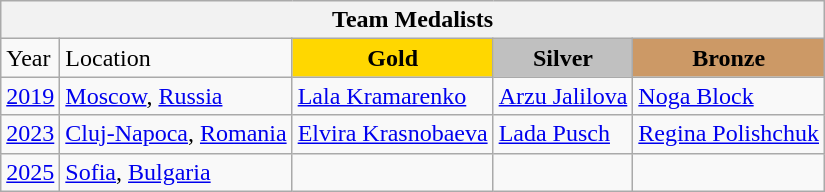<table class="wikitable">
<tr>
<th colspan=5 align="center"><strong>Team Medalists</strong></th>
</tr>
<tr>
<td>Year</td>
<td>Location</td>
<td style="text-align:center;background-color:gold;"><strong>Gold</strong></td>
<td style="text-align:center;background-color:silver;"><strong>Silver</strong></td>
<td style="text-align:center;background-color:#CC9966;"><strong>Bronze</strong></td>
</tr>
<tr>
<td><a href='#'>2019</a></td>
<td> <a href='#'>Moscow</a>, <a href='#'>Russia</a></td>
<td> <a href='#'>Lala Kramarenko</a></td>
<td> <a href='#'>Arzu Jalilova</a></td>
<td> <a href='#'>Noga Block</a></td>
</tr>
<tr>
<td><a href='#'>2023</a></td>
<td> <a href='#'>Cluj-Napoca</a>, <a href='#'>Romania</a></td>
<td> <a href='#'>Elvira Krasnobaeva </a></td>
<td> <a href='#'>Lada Pusch</a></td>
<td> <a href='#'>Regina Polishchuk</a></td>
</tr>
<tr>
<td><a href='#'>2025</a></td>
<td> <a href='#'>Sofia</a>, <a href='#'>Bulgaria</a></td>
<td></td>
<td></td>
<td></td>
</tr>
</table>
